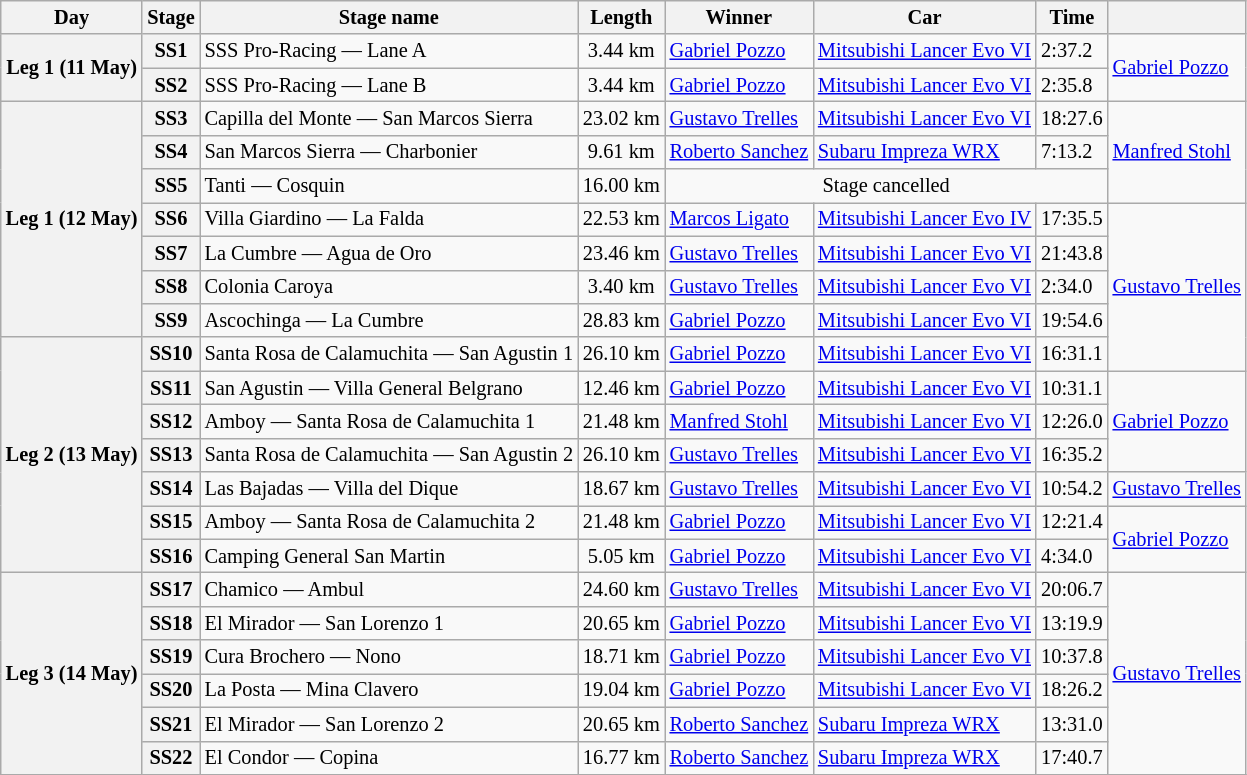<table class="wikitable" style="font-size: 85%;">
<tr>
<th>Day</th>
<th>Stage</th>
<th>Stage name</th>
<th>Length</th>
<th>Winner</th>
<th>Car</th>
<th>Time</th>
<th></th>
</tr>
<tr>
<th rowspan="2">Leg 1 (11 May)</th>
<th>SS1</th>
<td>SSS Pro-Racing — Lane A</td>
<td align="center">3.44 km</td>
<td> <a href='#'>Gabriel Pozzo</a></td>
<td><a href='#'>Mitsubishi Lancer Evo VI</a></td>
<td>2:37.2</td>
<td rowspan="2"> <a href='#'>Gabriel Pozzo</a></td>
</tr>
<tr>
<th>SS2</th>
<td>SSS Pro-Racing — Lane B</td>
<td align="center">3.44 km</td>
<td> <a href='#'>Gabriel Pozzo</a></td>
<td><a href='#'>Mitsubishi Lancer Evo VI</a></td>
<td>2:35.8</td>
</tr>
<tr>
<th rowspan="7">Leg 1 (12 May)</th>
<th>SS3</th>
<td>Capilla del Monte — San Marcos Sierra</td>
<td align="center">23.02 km</td>
<td> <a href='#'>Gustavo Trelles</a></td>
<td><a href='#'>Mitsubishi Lancer Evo VI</a></td>
<td>18:27.6</td>
<td rowspan="3"> <a href='#'>Manfred Stohl</a></td>
</tr>
<tr>
<th>SS4</th>
<td>San Marcos Sierra — Charbonier</td>
<td align="center">9.61 km</td>
<td> <a href='#'>Roberto Sanchez</a></td>
<td><a href='#'>Subaru Impreza WRX</a></td>
<td>7:13.2</td>
</tr>
<tr>
<th>SS5</th>
<td>Tanti — Cosquin</td>
<td align="center">16.00 km</td>
<td colspan="3" align="center">Stage cancelled</td>
</tr>
<tr>
<th>SS6</th>
<td>Villa Giardino — La Falda</td>
<td align="center">22.53 km</td>
<td> <a href='#'>Marcos Ligato</a></td>
<td><a href='#'>Mitsubishi Lancer Evo IV</a></td>
<td>17:35.5</td>
<td rowspan="5"> <a href='#'>Gustavo Trelles</a></td>
</tr>
<tr>
<th>SS7</th>
<td>La Cumbre — Agua de Oro</td>
<td align="center">23.46 km</td>
<td> <a href='#'>Gustavo Trelles</a></td>
<td><a href='#'>Mitsubishi Lancer Evo VI</a></td>
<td>21:43.8</td>
</tr>
<tr>
<th>SS8</th>
<td>Colonia Caroya</td>
<td align="center">3.40 km</td>
<td> <a href='#'>Gustavo Trelles</a></td>
<td><a href='#'>Mitsubishi Lancer Evo VI</a></td>
<td>2:34.0</td>
</tr>
<tr>
<th>SS9</th>
<td>Ascochinga — La Cumbre</td>
<td align="center">28.83 km</td>
<td> <a href='#'>Gabriel Pozzo</a></td>
<td><a href='#'>Mitsubishi Lancer Evo VI</a></td>
<td>19:54.6</td>
</tr>
<tr>
<th rowspan="7">Leg 2 (13 May)</th>
<th>SS10</th>
<td>Santa Rosa de Calamuchita — San Agustin 1</td>
<td align="center">26.10 km</td>
<td> <a href='#'>Gabriel Pozzo</a></td>
<td><a href='#'>Mitsubishi Lancer Evo VI</a></td>
<td>16:31.1</td>
</tr>
<tr>
<th>SS11</th>
<td>San Agustin — Villa General Belgrano</td>
<td align="center">12.46 km</td>
<td> <a href='#'>Gabriel Pozzo</a></td>
<td><a href='#'>Mitsubishi Lancer Evo VI</a></td>
<td>10:31.1</td>
<td rowspan="3"> <a href='#'>Gabriel Pozzo</a></td>
</tr>
<tr>
<th>SS12</th>
<td>Amboy — Santa Rosa de Calamuchita 1</td>
<td align="center">21.48 km</td>
<td> <a href='#'>Manfred Stohl</a></td>
<td><a href='#'>Mitsubishi Lancer Evo VI</a></td>
<td>12:26.0</td>
</tr>
<tr>
<th>SS13</th>
<td>Santa Rosa de Calamuchita — San Agustin 2</td>
<td align="center">26.10 km</td>
<td> <a href='#'>Gustavo Trelles</a></td>
<td><a href='#'>Mitsubishi Lancer Evo VI</a></td>
<td>16:35.2</td>
</tr>
<tr>
<th>SS14</th>
<td>Las Bajadas — Villa del Dique</td>
<td align="center">18.67 km</td>
<td> <a href='#'>Gustavo Trelles</a></td>
<td><a href='#'>Mitsubishi Lancer Evo VI</a></td>
<td>10:54.2</td>
<td rowspan="1"> <a href='#'>Gustavo Trelles</a></td>
</tr>
<tr>
<th>SS15</th>
<td>Amboy — Santa Rosa de Calamuchita 2</td>
<td align="center">21.48 km</td>
<td> <a href='#'>Gabriel Pozzo</a></td>
<td><a href='#'>Mitsubishi Lancer Evo VI</a></td>
<td>12:21.4</td>
<td rowspan="2"> <a href='#'>Gabriel Pozzo</a></td>
</tr>
<tr>
<th>SS16</th>
<td>Camping General San Martin</td>
<td align="center">5.05 km</td>
<td> <a href='#'>Gabriel Pozzo</a></td>
<td><a href='#'>Mitsubishi Lancer Evo VI</a></td>
<td>4:34.0</td>
</tr>
<tr>
<th rowspan="6">Leg 3 (14 May)</th>
<th>SS17</th>
<td>Chamico — Ambul</td>
<td align="center">24.60 km</td>
<td> <a href='#'>Gustavo Trelles</a></td>
<td><a href='#'>Mitsubishi Lancer Evo VI</a></td>
<td>20:06.7</td>
<td rowspan="6"> <a href='#'>Gustavo Trelles</a></td>
</tr>
<tr>
<th>SS18</th>
<td>El Mirador — San Lorenzo 1</td>
<td align="center">20.65 km</td>
<td> <a href='#'>Gabriel Pozzo</a></td>
<td><a href='#'>Mitsubishi Lancer Evo VI</a></td>
<td>13:19.9</td>
</tr>
<tr>
<th>SS19</th>
<td>Cura Brochero — Nono</td>
<td align="center">18.71 km</td>
<td> <a href='#'>Gabriel Pozzo</a></td>
<td><a href='#'>Mitsubishi Lancer Evo VI</a></td>
<td>10:37.8</td>
</tr>
<tr>
<th>SS20</th>
<td>La Posta — Mina Clavero</td>
<td align="center">19.04 km</td>
<td> <a href='#'>Gabriel Pozzo</a></td>
<td><a href='#'>Mitsubishi Lancer Evo VI</a></td>
<td>18:26.2</td>
</tr>
<tr>
<th>SS21</th>
<td>El Mirador — San Lorenzo 2</td>
<td align="center">20.65 km</td>
<td> <a href='#'>Roberto Sanchez</a></td>
<td><a href='#'>Subaru Impreza WRX</a></td>
<td>13:31.0</td>
</tr>
<tr>
<th>SS22</th>
<td>El Condor — Copina</td>
<td align="center">16.77 km</td>
<td> <a href='#'>Roberto Sanchez</a></td>
<td><a href='#'>Subaru Impreza WRX</a></td>
<td>17:40.7</td>
</tr>
<tr>
</tr>
</table>
